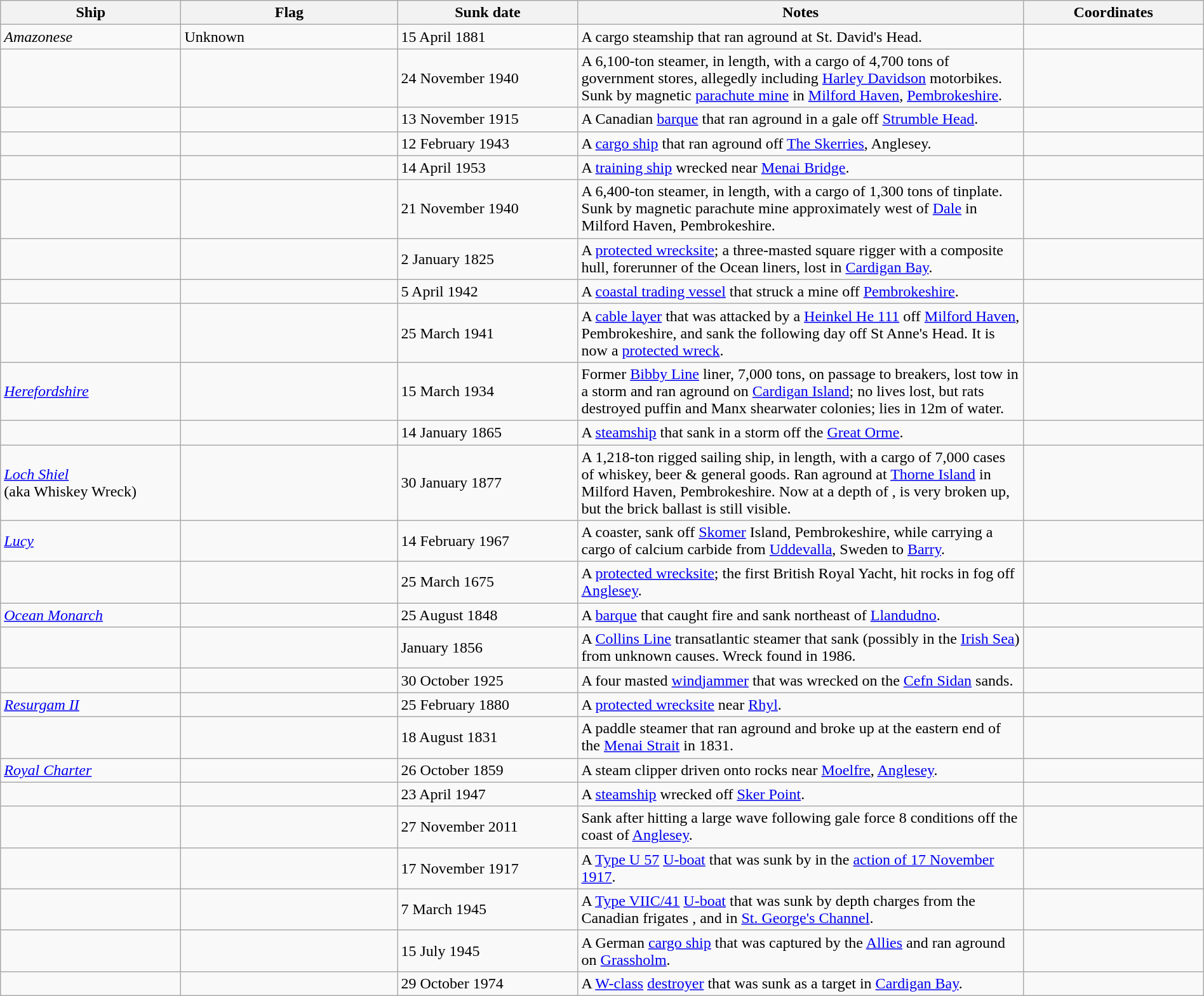<table class=wikitable | style = "width:100%">
<tr>
<th style="width:15%">Ship</th>
<th style="width:18%">Flag</th>
<th style="width:15%">Sunk date</th>
<th style="width:37%">Notes</th>
<th style="width:15%">Coordinates</th>
</tr>
<tr>
<td><em>Amazonese</em></td>
<td>Unknown</td>
<td>15 April 1881</td>
<td>A cargo steamship that ran aground at St. David's Head.</td>
<td></td>
</tr>
<tr>
<td></td>
<td></td>
<td>24 November 1940</td>
<td>A 6,100-ton steamer,  in length, with a cargo of 4,700 tons of government stores, allegedly including <a href='#'>Harley Davidson</a> motorbikes. Sunk by magnetic <a href='#'>parachute mine</a> in <a href='#'>Milford Haven</a>, <a href='#'>Pembrokeshire</a>.</td>
<td></td>
</tr>
<tr>
<td></td>
<td></td>
<td>13 November 1915</td>
<td>A Canadian <a href='#'>barque</a> that ran aground in a gale off <a href='#'>Strumble Head</a>.</td>
<td></td>
</tr>
<tr>
<td></td>
<td></td>
<td>12 February 1943</td>
<td>A <a href='#'>cargo ship</a> that ran aground off <a href='#'>The Skerries</a>, Anglesey.</td>
<td></td>
</tr>
<tr>
<td></td>
<td></td>
<td>14 April 1953</td>
<td>A <a href='#'>training ship</a> wrecked near <a href='#'>Menai Bridge</a>.</td>
<td></td>
</tr>
<tr>
<td></td>
<td></td>
<td>21 November 1940</td>
<td>A 6,400-ton steamer,  in length, with a cargo of 1,300 tons of tinplate. Sunk by magnetic parachute mine approximately  west of <a href='#'>Dale</a> in Milford Haven, Pembrokeshire.</td>
<td></td>
</tr>
<tr>
<td></td>
<td></td>
<td>2 January 1825</td>
<td>A <a href='#'>protected wrecksite</a>; a three-masted square rigger with a composite hull, forerunner of the Ocean liners, lost in <a href='#'>Cardigan Bay</a>.</td>
<td></td>
</tr>
<tr>
<td></td>
<td></td>
<td>5 April 1942</td>
<td>A <a href='#'>coastal trading vessel</a> that struck a mine off <a href='#'>Pembrokeshire</a>.</td>
<td></td>
</tr>
<tr>
<td></td>
<td></td>
<td>25 March 1941</td>
<td>A <a href='#'>cable layer</a> that was attacked by a <a href='#'>Heinkel He 111</a> off <a href='#'>Milford Haven</a>, Pembrokeshire, and sank the following day off St Anne's Head. It is now a <a href='#'>protected wreck</a>.</td>
<td></td>
</tr>
<tr>
<td><a href='#'><em>Herefordshire</em></a></td>
<td></td>
<td>15 March 1934</td>
<td>Former <a href='#'>Bibby Line</a> liner, 7,000 tons, on passage to breakers, lost tow in a storm and ran aground on <a href='#'>Cardigan Island</a>; no lives lost, but rats destroyed puffin and Manx shearwater colonies; lies in 12m of water.</td>
<td></td>
</tr>
<tr>
<td></td>
<td></td>
<td>14 January 1865</td>
<td>A <a href='#'>steamship</a> that sank in a storm off the <a href='#'>Great Orme</a>.</td>
<td></td>
</tr>
<tr>
<td><a href='#'><em>Loch Shiel</em></a><br>(aka Whiskey Wreck)</td>
<td></td>
<td>30 January 1877</td>
<td>A 1,218-ton rigged sailing ship,  in length, with a cargo of 7,000 cases of whiskey, beer & general goods. Ran aground at <a href='#'>Thorne Island</a> in Milford Haven, Pembrokeshire. Now at a depth of , is very broken up, but the brick ballast is still visible.</td>
<td></td>
</tr>
<tr>
<td><a href='#'><em>Lucy</em></a></td>
<td></td>
<td>14 February 1967</td>
<td>A  coaster, sank off <a href='#'>Skomer</a> Island, Pembrokeshire, while carrying a cargo of calcium carbide from <a href='#'>Uddevalla</a>, Sweden to <a href='#'>Barry</a>.</td>
<td></td>
</tr>
<tr>
<td></td>
<td></td>
<td>25 March 1675</td>
<td>A <a href='#'>protected wrecksite</a>; the first British Royal Yacht, hit rocks in fog off <a href='#'>Anglesey</a>.</td>
<td></td>
</tr>
<tr>
<td><a href='#'><em>Ocean Monarch</em></a></td>
<td></td>
<td>25 August 1848</td>
<td>A <a href='#'>barque</a> that caught fire and sank northeast of <a href='#'>Llandudno</a>.</td>
<td></td>
</tr>
<tr>
<td></td>
<td></td>
<td>January 1856</td>
<td>A <a href='#'>Collins Line</a> transatlantic steamer that sank (possibly in the <a href='#'>Irish Sea</a>) from unknown causes. Wreck found in 1986.</td>
<td></td>
</tr>
<tr>
<td></td>
<td></td>
<td>30 October 1925</td>
<td>A four masted <a href='#'>windjammer</a> that was wrecked on the <a href='#'>Cefn Sidan</a> sands.</td>
<td></td>
</tr>
<tr>
<td><a href='#'><em>Resurgam II</em></a></td>
<td></td>
<td>25 February 1880</td>
<td>A <a href='#'>protected wrecksite</a> near <a href='#'>Rhyl</a>.</td>
<td></td>
</tr>
<tr>
<td></td>
<td></td>
<td>18 August 1831</td>
<td>A paddle steamer that ran aground and broke up at the eastern end of the <a href='#'>Menai Strait</a> in 1831.</td>
<td></td>
</tr>
<tr>
<td><a href='#'><em>Royal Charter</em></a></td>
<td></td>
<td>26 October 1859</td>
<td>A steam clipper driven onto rocks near <a href='#'>Moelfre</a>, <a href='#'>Anglesey</a>.</td>
<td></td>
</tr>
<tr>
<td></td>
<td></td>
<td>23 April 1947</td>
<td>A <a href='#'>steamship</a> wrecked off <a href='#'>Sker Point</a>.</td>
<td></td>
</tr>
<tr>
<td></td>
<td></td>
<td>27 November 2011</td>
<td>Sank after hitting a large wave following gale force 8 conditions  off the coast of <a href='#'>Anglesey</a>.</td>
<td></td>
</tr>
<tr>
<td></td>
<td></td>
<td>17 November 1917</td>
<td>A <a href='#'>Type U 57</a> <a href='#'>U-boat</a> that was sunk by  in the <a href='#'>action of 17 November 1917</a>.</td>
<td></td>
</tr>
<tr>
<td></td>
<td></td>
<td>7 March 1945</td>
<td>A <a href='#'>Type VIIC/41</a> <a href='#'>U-boat</a> that was sunk by depth charges from the Canadian frigates ,  and  in <a href='#'>St. George's Channel</a>.</td>
<td></td>
</tr>
<tr>
<td></td>
<td></td>
<td>15 July 1945</td>
<td>A German <a href='#'>cargo ship</a> that was captured by the <a href='#'>Allies</a> and ran aground on <a href='#'>Grassholm</a>.</td>
<td></td>
</tr>
<tr>
<td></td>
<td></td>
<td>29 October 1974</td>
<td>A <a href='#'>W-class</a> <a href='#'>destroyer</a> that was sunk as a target in <a href='#'>Cardigan Bay</a>.</td>
<td></td>
</tr>
</table>
